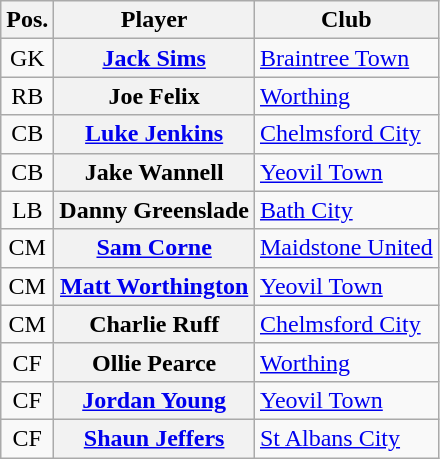<table class="wikitable plainrowheaders" style="text-align: left">
<tr>
<th scope="col">Pos.</th>
<th scope="col">Player</th>
<th scope="col">Club</th>
</tr>
<tr>
<td style="text-align:center">GK</td>
<th scope="row"> <a href='#'>Jack Sims</a></th>
<td><a href='#'>Braintree Town</a></td>
</tr>
<tr>
<td style="text-align:center">RB</td>
<th scope="row"> Joe Felix</th>
<td><a href='#'>Worthing</a></td>
</tr>
<tr>
<td style="text-align:center">CB</td>
<th scope="row"> <a href='#'>Luke Jenkins</a></th>
<td><a href='#'>Chelmsford City</a></td>
</tr>
<tr>
<td style="text-align:center">CB</td>
<th scope="row"> Jake Wannell</th>
<td><a href='#'>Yeovil Town</a></td>
</tr>
<tr>
<td style="text-align:center">LB</td>
<th scope="row"> Danny Greenslade</th>
<td><a href='#'>Bath City</a></td>
</tr>
<tr>
<td style="text-align:center">CM</td>
<th scope="row"> <a href='#'>Sam Corne</a></th>
<td><a href='#'>Maidstone United</a></td>
</tr>
<tr>
<td style="text-align:center">CM</td>
<th scope="row"> <a href='#'>Matt Worthington</a></th>
<td><a href='#'>Yeovil Town</a></td>
</tr>
<tr>
<td style="text-align:center">CM</td>
<th scope="row"> Charlie Ruff</th>
<td><a href='#'>Chelmsford City</a></td>
</tr>
<tr>
<td style="text-align:center">CF</td>
<th scope="row"> Ollie Pearce</th>
<td><a href='#'>Worthing</a></td>
</tr>
<tr>
<td style="text-align:center">CF</td>
<th scope="row"> <a href='#'>Jordan Young</a></th>
<td><a href='#'>Yeovil Town</a></td>
</tr>
<tr>
<td style="text-align:center">CF</td>
<th scope="row"> <a href='#'>Shaun Jeffers</a></th>
<td><a href='#'>St Albans City</a></td>
</tr>
</table>
